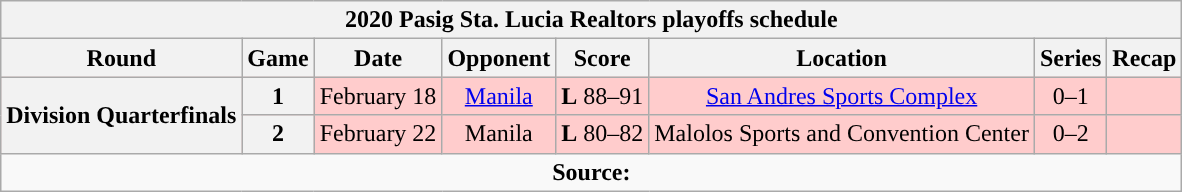<table class="wikitable" style="text-align:center">
<tr>
<th colspan=8>2020 Pasig Sta. Lucia Realtors playoffs schedule</th>
</tr>
<tr>
<th>Round</th>
<th>Game</th>
<th>Date</th>
<th>Opponent</th>
<th>Score</th>
<th>Location</th>
<th>Series</th>
<th>Recap<br></th>
</tr>
<tr style="background:#fcc">
<th rowspan=2>Division Quarterfinals</th>
<th>1</th>
<td>February 18</td>
<td><a href='#'>Manila</a></td>
<td><strong>L</strong> 88–91</td>
<td><a href='#'>San Andres Sports Complex</a></td>
<td>0–1</td>
<td></td>
</tr>
<tr style="background:#fcc">
<th>2</th>
<td>February 22</td>
<td>Manila</td>
<td><strong>L</strong> 80–82</td>
<td>Malolos Sports and Convention Center</td>
<td>0–2</td>
<td></td>
</tr>
<tr>
<td colspan=8 align=center><strong>Source: </strong></td>
</tr>
</table>
